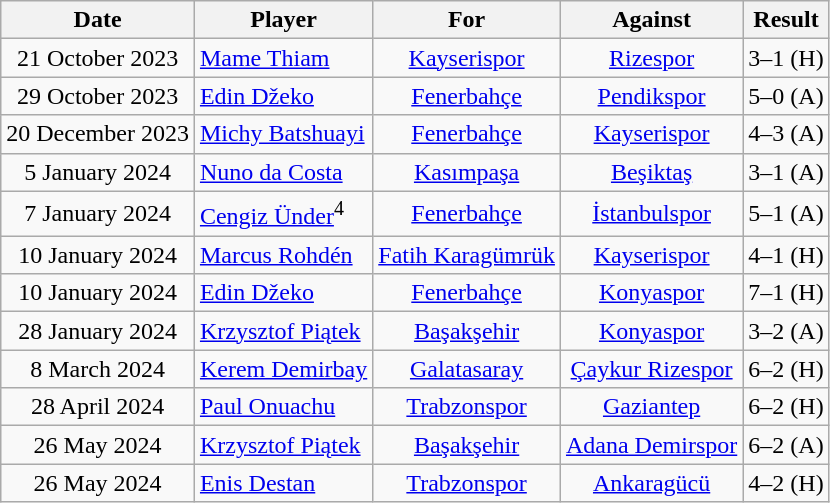<table class="wikitable sortable">
<tr>
<th>Date</th>
<th>Player</th>
<th>For</th>
<th>Against</th>
<th style="text-align:center">Result</th>
</tr>
<tr>
<td align=center>21 October 2023</td>
<td> <a href='#'>Mame Thiam</a></td>
<td align=center><a href='#'>Kayserispor</a></td>
<td align=center><a href='#'>Rizespor</a></td>
<td align=center>3–1 (H)</td>
</tr>
<tr>
<td align=center>29 October 2023</td>
<td> <a href='#'>Edin Džeko</a></td>
<td align=center><a href='#'>Fenerbahçe</a></td>
<td align=center><a href='#'>Pendikspor</a></td>
<td align=center>5–0 (A)</td>
</tr>
<tr>
<td align=center>20 December 2023</td>
<td> <a href='#'>Michy Batshuayi</a></td>
<td align=center><a href='#'>Fenerbahçe</a></td>
<td align=center><a href='#'>Kayserispor</a></td>
<td align=center>4–3 (A)</td>
</tr>
<tr>
<td align=center>5 January 2024</td>
<td> <a href='#'>Nuno da Costa</a></td>
<td align=center><a href='#'>Kasımpaşa</a></td>
<td align=center><a href='#'>Beşiktaş</a></td>
<td align=center>3–1 (A)</td>
</tr>
<tr>
<td align=center>7 January 2024</td>
<td> <a href='#'>Cengiz Ünder</a><sup>4</sup></td>
<td align=center><a href='#'>Fenerbahçe</a></td>
<td align=center><a href='#'>İstanbulspor</a></td>
<td align=center>5–1 (A)</td>
</tr>
<tr>
<td align=center>10 January 2024</td>
<td> <a href='#'>Marcus Rohdén</a></td>
<td align=center><a href='#'>Fatih Karagümrük</a></td>
<td align=center><a href='#'>Kayserispor</a></td>
<td align=center>4–1 (H)</td>
</tr>
<tr>
<td align=center>10 January 2024</td>
<td> <a href='#'>Edin Džeko</a></td>
<td align=center><a href='#'>Fenerbahçe</a></td>
<td align=center><a href='#'>Konyaspor</a></td>
<td align=center>7–1 (H)</td>
</tr>
<tr>
<td align=center>28 January 2024</td>
<td> <a href='#'>Krzysztof Piątek</a></td>
<td align=center><a href='#'>Başakşehir</a></td>
<td align=center><a href='#'>Konyaspor</a></td>
<td align=center>3–2 (A)</td>
</tr>
<tr>
<td align=center>8 March 2024</td>
<td> <a href='#'>Kerem Demirbay</a></td>
<td align=center><a href='#'>Galatasaray</a></td>
<td align=center><a href='#'>Çaykur Rizespor</a></td>
<td align=center>6–2 (H)</td>
</tr>
<tr>
<td align=center>28 April 2024</td>
<td> <a href='#'>Paul Onuachu</a></td>
<td align=center><a href='#'>Trabzonspor</a></td>
<td align=center><a href='#'>Gaziantep</a></td>
<td align=center>6–2 (H)</td>
</tr>
<tr>
<td align=center>26 May 2024</td>
<td> <a href='#'>Krzysztof Piątek</a></td>
<td align=center><a href='#'>Başakşehir</a></td>
<td align=center><a href='#'>Adana Demirspor</a></td>
<td align=center>6–2 (A)</td>
</tr>
<tr>
<td align=center>26 May 2024</td>
<td> <a href='#'>Enis Destan</a></td>
<td align=center><a href='#'>Trabzonspor</a></td>
<td align=center><a href='#'>Ankaragücü</a></td>
<td align=center>4–2 (H)</td>
</tr>
</table>
